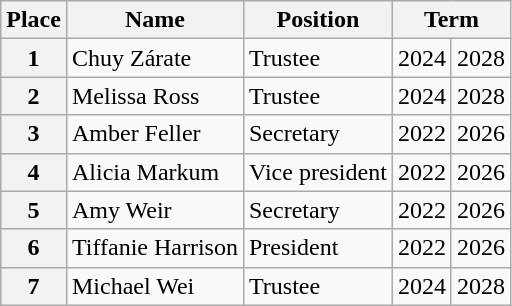<table class="wikitable">
<tr>
<th>Place</th>
<th>Name</th>
<th>Position</th>
<th colspan="2">Term</th>
</tr>
<tr>
<th>1</th>
<td>Chuy Zárate</td>
<td>Trustee</td>
<td>2024</td>
<td>2028</td>
</tr>
<tr>
<th>2</th>
<td>Melissa Ross</td>
<td>Trustee</td>
<td>2024</td>
<td>2028</td>
</tr>
<tr>
<th>3</th>
<td>Amber Feller</td>
<td>Secretary</td>
<td>2022</td>
<td>2026</td>
</tr>
<tr>
<th>4</th>
<td>Alicia Markum</td>
<td>Vice president</td>
<td>2022</td>
<td>2026</td>
</tr>
<tr>
<th>5</th>
<td>Amy Weir</td>
<td>Secretary</td>
<td>2022</td>
<td>2026</td>
</tr>
<tr>
<th>6</th>
<td>Tiffanie Harrison</td>
<td>President</td>
<td>2022</td>
<td>2026</td>
</tr>
<tr>
<th>7</th>
<td>Michael Wei</td>
<td>Trustee</td>
<td>2024</td>
<td>2028</td>
</tr>
</table>
